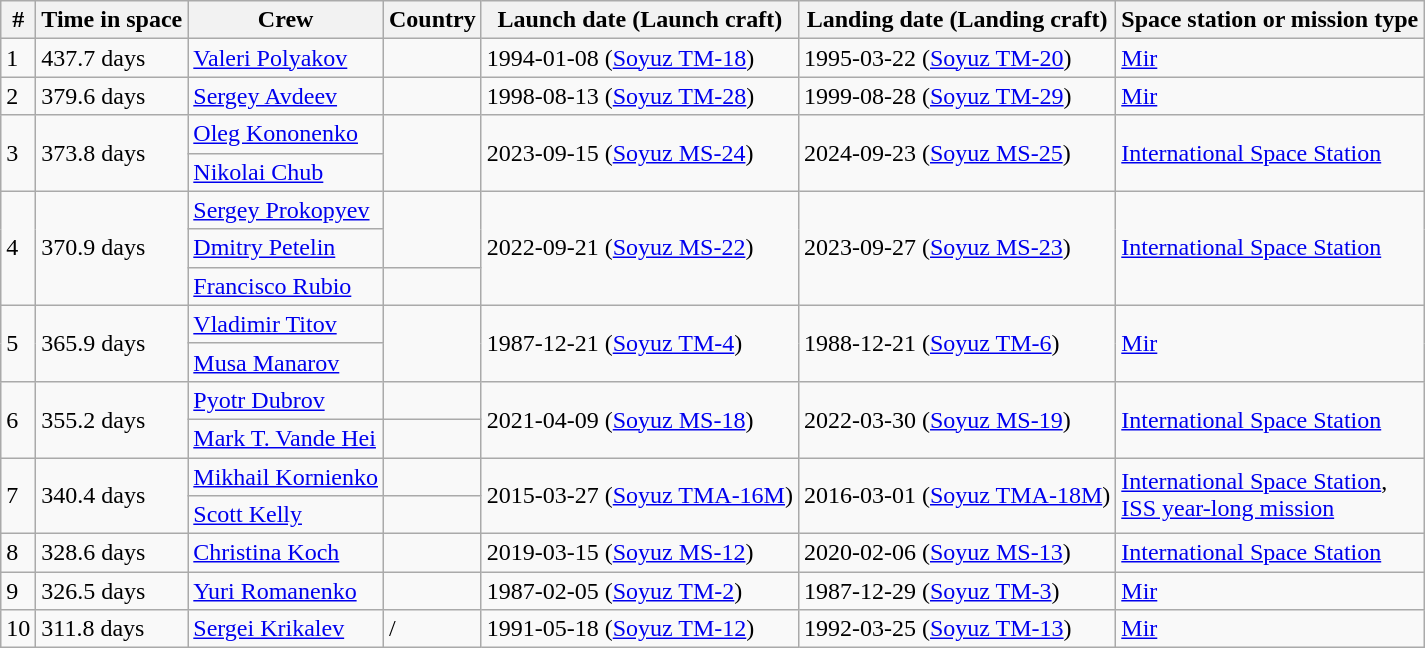<table class="wikitable sortable sticky-header">
<tr>
<th>#</th>
<th>Time in space</th>
<th class="unsortable">Crew</th>
<th>Country</th>
<th>Launch date (Launch craft)</th>
<th>Landing date (Landing craft)</th>
<th>Space station or mission type </th>
</tr>
<tr>
<td>1</td>
<td>437.7 days</td>
<td><a href='#'>Valeri Polyakov</a></td>
<td></td>
<td>1994-01-08 (<a href='#'>Soyuz TM-18</a>)</td>
<td>1995-03-22 (<a href='#'>Soyuz TM-20</a>)</td>
<td><a href='#'>Mir</a></td>
</tr>
<tr>
<td>2</td>
<td>379.6 days</td>
<td><a href='#'>Sergey Avdeev</a></td>
<td></td>
<td>1998-08-13 (<a href='#'>Soyuz TM-28</a>)</td>
<td>1999-08-28 (<a href='#'>Soyuz TM-29</a>)</td>
<td><a href='#'>Mir</a></td>
</tr>
<tr>
<td rowspan=2>3</td>
<td rowspan=2>373.8 days</td>
<td><a href='#'>Oleg Kononenko</a></td>
<td rowspan=2></td>
<td rowspan=2>2023-09-15 (<a href='#'>Soyuz MS-24</a>)</td>
<td rowspan=2>2024-09-23 (<a href='#'>Soyuz MS-25</a>)</td>
<td rowspan=2><a href='#'>International Space Station</a></td>
</tr>
<tr>
<td><a href='#'>Nikolai Chub</a></td>
</tr>
<tr>
<td rowspan=3>4</td>
<td rowspan=3>370.9 days</td>
<td><a href='#'>Sergey Prokopyev</a></td>
<td rowspan=2></td>
<td rowspan=3>2022-09-21 (<a href='#'>Soyuz MS-22</a>)</td>
<td rowspan=3>2023-09-27 (<a href='#'>Soyuz MS-23</a>)</td>
<td rowspan=3><a href='#'>International Space Station</a></td>
</tr>
<tr>
<td><a href='#'>Dmitry Petelin</a></td>
</tr>
<tr>
<td><a href='#'>Francisco Rubio</a></td>
<td></td>
</tr>
<tr>
<td rowspan=2>5</td>
<td rowspan=2>365.9 days</td>
<td><a href='#'>Vladimir Titov</a></td>
<td rowspan=2></td>
<td rowspan=2>1987-12-21 (<a href='#'>Soyuz TM-4</a>)</td>
<td rowspan=2>1988-12-21 (<a href='#'>Soyuz TM-6</a>)</td>
<td rowspan=2><a href='#'>Mir</a></td>
</tr>
<tr>
<td><a href='#'>Musa Manarov</a></td>
</tr>
<tr>
<td rowspan=2>6</td>
<td rowspan=2>355.2 days</td>
<td><a href='#'>Pyotr Dubrov</a></td>
<td></td>
<td rowspan=2>2021-04-09 (<a href='#'>Soyuz MS-18</a>)</td>
<td rowspan=2>2022-03-30 (<a href='#'>Soyuz MS-19</a>)</td>
<td rowspan=2><a href='#'>International Space Station</a></td>
</tr>
<tr>
<td><a href='#'>Mark T. Vande Hei</a></td>
<td></td>
</tr>
<tr>
<td rowspan=2>7</td>
<td rowspan=2>340.4 days</td>
<td><a href='#'>Mikhail Kornienko</a></td>
<td></td>
<td rowspan=2>2015-03-27 (<a href='#'>Soyuz TMA-16M</a>)</td>
<td rowspan=2>2016-03-01 (<a href='#'>Soyuz TMA-18M</a>)</td>
<td rowspan=2><a href='#'>International Space Station</a>,<br><a href='#'>ISS year-long mission</a></td>
</tr>
<tr>
<td><a href='#'>Scott Kelly</a></td>
<td></td>
</tr>
<tr>
<td>8</td>
<td>328.6 days</td>
<td><a href='#'>Christina Koch</a></td>
<td></td>
<td>2019-03-15 (<a href='#'>Soyuz MS-12</a>)</td>
<td>2020-02-06 (<a href='#'>Soyuz MS-13</a>)</td>
<td><a href='#'>International Space Station</a></td>
</tr>
<tr>
<td>9</td>
<td>326.5 days</td>
<td><a href='#'>Yuri Romanenko</a></td>
<td></td>
<td>1987-02-05 (<a href='#'>Soyuz TM-2</a>)</td>
<td>1987-12-29 (<a href='#'>Soyuz TM-3</a>)</td>
<td><a href='#'>Mir</a></td>
</tr>
<tr>
<td>10</td>
<td>311.8 days</td>
<td><a href='#'>Sergei Krikalev</a></td>
<td>/</td>
<td>1991-05-18 (<a href='#'>Soyuz TM-12</a>)</td>
<td>1992-03-25 (<a href='#'>Soyuz TM-13</a>)</td>
<td><a href='#'>Mir</a></td>
</tr>
</table>
